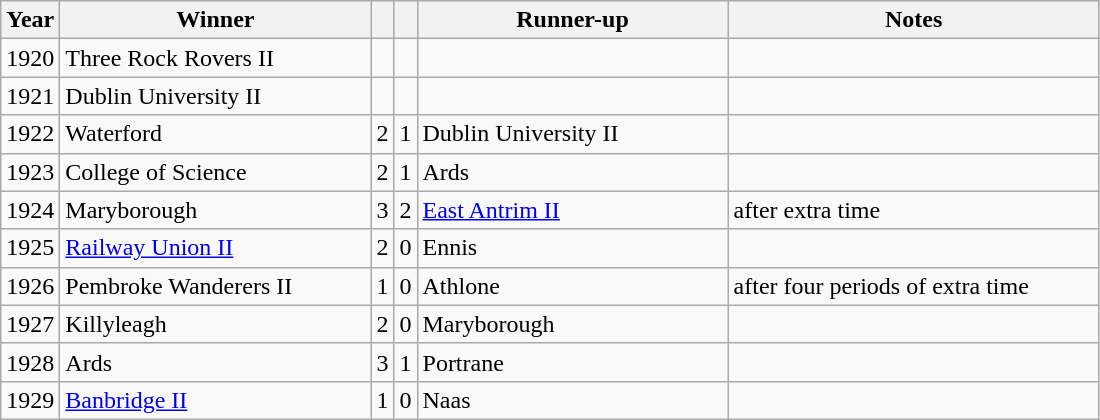<table class="wikitable">
<tr>
<th>Year</th>
<th>Winner</th>
<th></th>
<th></th>
<th>Runner-up</th>
<th>Notes</th>
</tr>
<tr>
<td align="center">1920</td>
<td width=200>Three Rock Rovers II</td>
<td align="center"></td>
<td align="center"></td>
<td width=200></td>
<td width=240></td>
</tr>
<tr>
<td align="center">1921</td>
<td>Dublin University II</td>
<td align="center"></td>
<td align="center"></td>
<td></td>
<td></td>
</tr>
<tr>
<td align="center">1922</td>
<td>Waterford</td>
<td align="center">2</td>
<td align="center">1</td>
<td>Dublin University II</td>
<td></td>
</tr>
<tr>
<td align="center">1923</td>
<td>College of Science</td>
<td align="center">2</td>
<td align="center">1</td>
<td>Ards</td>
<td></td>
</tr>
<tr>
<td align="center">1924</td>
<td>Maryborough</td>
<td align="center">3</td>
<td align="center">2</td>
<td><a href='#'>East Antrim II</a></td>
<td>after extra time</td>
</tr>
<tr>
<td align="center">1925</td>
<td><a href='#'>Railway Union II</a></td>
<td align="center">2</td>
<td align="center">0</td>
<td>Ennis</td>
<td></td>
</tr>
<tr>
<td align="center">1926</td>
<td>Pembroke Wanderers II</td>
<td align="center">1</td>
<td align="center">0</td>
<td>Athlone</td>
<td>after four periods of extra time</td>
</tr>
<tr>
<td align="center">1927</td>
<td>Killyleagh</td>
<td align="center">2</td>
<td align="center">0</td>
<td>Maryborough</td>
<td></td>
</tr>
<tr>
<td align="center">1928</td>
<td>Ards</td>
<td align="center">3</td>
<td align="center">1</td>
<td>Portrane</td>
<td></td>
</tr>
<tr>
<td align="center">1929</td>
<td><a href='#'>Banbridge II</a></td>
<td align="center">1</td>
<td align="center">0</td>
<td>Naas</td>
<td></td>
</tr>
</table>
